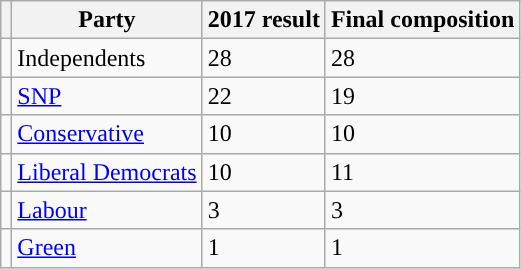<table class="wikitable">
<tr>
<th></th>
<th>Party</th>
<th>2017 result</th>
<th>Final composition</th>
</tr>
<tr>
<td style="background:"></td>
<td>Independents</td>
<td>28</td>
<td>28</td>
</tr>
<tr>
<td style="background:"></td>
<td><a href='#'>SNP</a></td>
<td>22</td>
<td>19</td>
</tr>
<tr>
<td style="background:"></td>
<td><a href='#'>Conservative</a></td>
<td>10</td>
<td>10</td>
</tr>
<tr>
<td style="background:"></td>
<td><a href='#'>Liberal Democrats</a></td>
<td>10</td>
<td>11</td>
</tr>
<tr>
<td style="background:"></td>
<td><a href='#'>Labour</a></td>
<td>3</td>
<td>3</td>
</tr>
<tr>
<td style="background:"></td>
<td><a href='#'>Green</a></td>
<td>1</td>
<td>1</td>
</tr>
</table>
